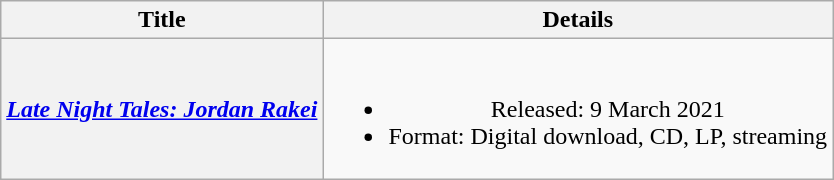<table class="wikitable plainrowheaders" style="text-align:center;" border="1">
<tr>
<th>Title</th>
<th>Details</th>
</tr>
<tr>
<th scope="row"><em><a href='#'>Late Night Tales: Jordan Rakei</a></em></th>
<td><br><ul><li>Released: 9 March 2021</li><li>Format: Digital download, CD, LP, streaming</li></ul></td>
</tr>
</table>
